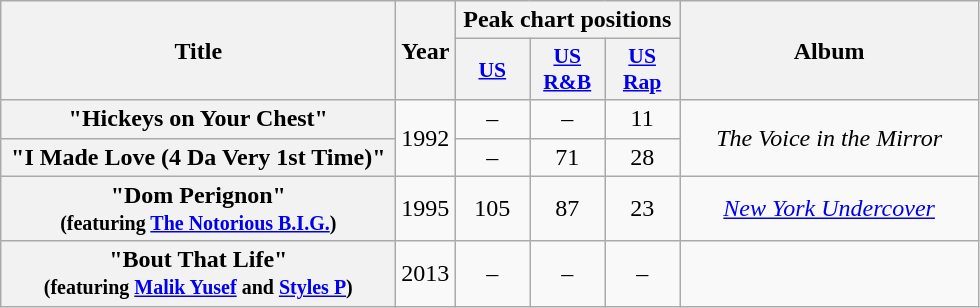<table class="wikitable plainrowheaders" style="text-align:center;">
<tr>
<th scope="col" rowspan="2" style="width:16em;">Title</th>
<th scope="col" rowspan="2">Year</th>
<th scope="col" colspan="3">Peak chart positions</th>
<th scope="col" rowspan="2" style="width:12em;">Album</th>
</tr>
<tr>
<th scope="col" style="width:3em;font-size:90%;"><a href='#'>US</a></th>
<th scope="col" style="width:3em;font-size:90%;"><a href='#'>US R&B</a></th>
<th scope="col" style="width:3em;font-size:90%;"><a href='#'>US Rap</a></th>
</tr>
<tr>
<th scope="row">"Hickeys on Your Chest"</th>
<td rowspan="2">1992</td>
<td>–</td>
<td>–</td>
<td>11</td>
<td rowspan="2"><em>The Voice in the Mirror</em></td>
</tr>
<tr>
<th scope="row">"I Made Love (4 Da Very 1st Time)"</th>
<td>–</td>
<td>71</td>
<td>28</td>
</tr>
<tr>
<th scope="row">"Dom Perignon"<br><small>(featuring <a href='#'>The Notorious B.I.G.</a>)</small></th>
<td>1995</td>
<td>105</td>
<td>87</td>
<td>23</td>
<td><em><a href='#'>New York Undercover</a></em></td>
</tr>
<tr>
<th scope="row">"Bout That Life"<br><small>(featuring <a href='#'>Malik Yusef</a> and <a href='#'>Styles P</a>)</small></th>
<td>2013</td>
<td>–</td>
<td>–</td>
<td>–</td>
</tr>
</table>
